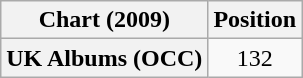<table class="wikitable plainrowheaders" style="text-align:center">
<tr>
<th scope="col">Chart (2009)</th>
<th scope="col">Position</th>
</tr>
<tr>
<th scope="row">UK Albums (OCC)</th>
<td>132</td>
</tr>
</table>
